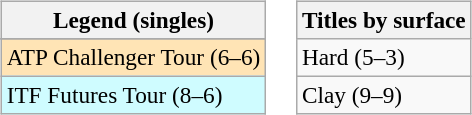<table>
<tr valign=top>
<td><br><table class=wikitable style=font-size:97%>
<tr>
<th>Legend (singles)</th>
</tr>
<tr bgcolor=e5d1cb>
</tr>
<tr bgcolor=moccasin>
<td>ATP Challenger Tour (6–6)</td>
</tr>
<tr bgcolor=cffcff>
<td>ITF Futures Tour (8–6)</td>
</tr>
</table>
</td>
<td><br><table class=wikitable style=font-size:97%>
<tr>
<th>Titles by surface</th>
</tr>
<tr>
<td>Hard (5–3)</td>
</tr>
<tr>
<td>Clay (9–9)</td>
</tr>
</table>
</td>
</tr>
</table>
